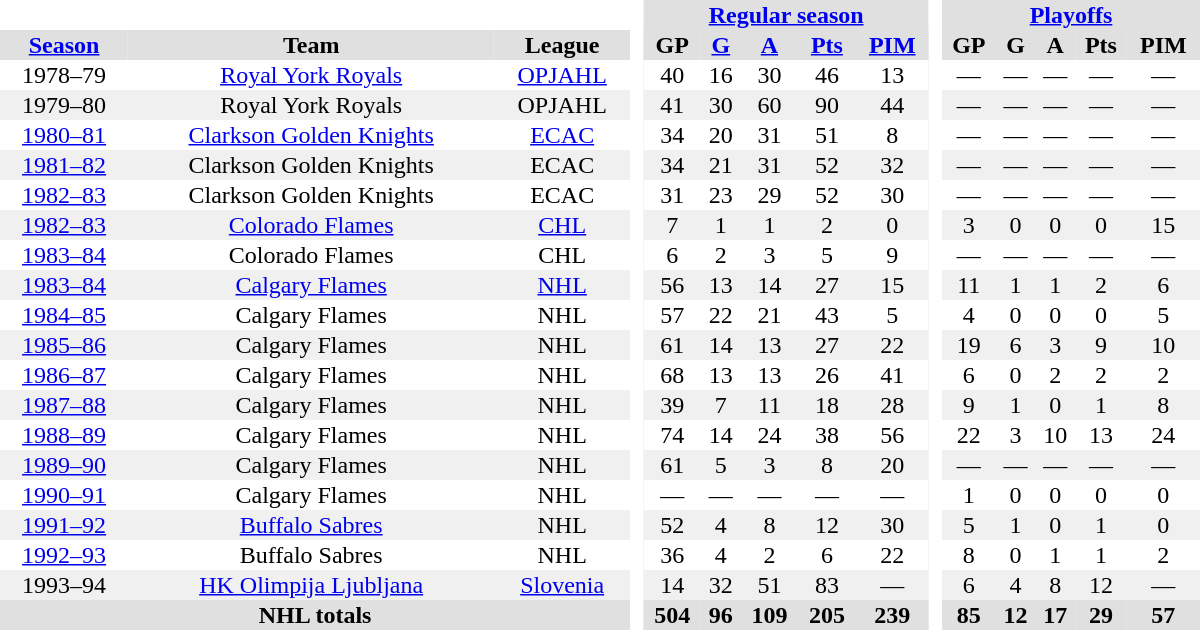<table border="0" cellpadding="1" cellspacing="0" style="text-align:center; width:50em;">
<tr style="background:#e0e0e0;">
<th colspan="3"  bgcolor="#ffffff"> </th>
<th rowspan="99" bgcolor="#ffffff"> </th>
<th colspan="5"><a href='#'>Regular season</a></th>
<th rowspan="99" bgcolor="#ffffff"> </th>
<th colspan="5"><a href='#'>Playoffs</a></th>
</tr>
<tr style="background:#e0e0e0;">
<th><a href='#'>Season</a></th>
<th>Team</th>
<th>League</th>
<th>GP</th>
<th><a href='#'>G</a></th>
<th><a href='#'>A</a></th>
<th><a href='#'>Pts</a></th>
<th><a href='#'>PIM</a></th>
<th>GP</th>
<th>G</th>
<th>A</th>
<th>Pts</th>
<th>PIM</th>
</tr>
<tr>
<td>1978–79</td>
<td><a href='#'>Royal York Royals</a></td>
<td><a href='#'>OPJAHL</a></td>
<td>40</td>
<td>16</td>
<td>30</td>
<td>46</td>
<td>13</td>
<td>—</td>
<td>—</td>
<td>—</td>
<td>—</td>
<td>—</td>
</tr>
<tr bgcolor="#f0f0f0">
<td>1979–80</td>
<td>Royal York Royals</td>
<td>OPJAHL</td>
<td>41</td>
<td>30</td>
<td>60</td>
<td>90</td>
<td>44</td>
<td>—</td>
<td>—</td>
<td>—</td>
<td>—</td>
<td>—</td>
</tr>
<tr>
<td><a href='#'>1980–81</a></td>
<td><a href='#'>Clarkson Golden Knights</a></td>
<td><a href='#'>ECAC</a></td>
<td>34</td>
<td>20</td>
<td>31</td>
<td>51</td>
<td>8</td>
<td>—</td>
<td>—</td>
<td>—</td>
<td>—</td>
<td>—</td>
</tr>
<tr bgcolor="#f0f0f0">
<td><a href='#'>1981–82</a></td>
<td>Clarkson Golden Knights</td>
<td>ECAC</td>
<td>34</td>
<td>21</td>
<td>31</td>
<td>52</td>
<td>32</td>
<td>—</td>
<td>—</td>
<td>—</td>
<td>—</td>
<td>—</td>
</tr>
<tr>
<td><a href='#'>1982–83</a></td>
<td>Clarkson Golden Knights</td>
<td>ECAC</td>
<td>31</td>
<td>23</td>
<td>29</td>
<td>52</td>
<td>30</td>
<td>—</td>
<td>—</td>
<td>—</td>
<td>—</td>
<td>—</td>
</tr>
<tr bgcolor="#f0f0f0">
<td><a href='#'>1982–83</a></td>
<td><a href='#'>Colorado Flames</a></td>
<td><a href='#'>CHL</a></td>
<td>7</td>
<td>1</td>
<td>1</td>
<td>2</td>
<td>0</td>
<td>3</td>
<td>0</td>
<td>0</td>
<td>0</td>
<td>15</td>
</tr>
<tr>
<td><a href='#'>1983–84</a></td>
<td>Colorado Flames</td>
<td>CHL</td>
<td>6</td>
<td>2</td>
<td>3</td>
<td>5</td>
<td>9</td>
<td>—</td>
<td>—</td>
<td>—</td>
<td>—</td>
<td>—</td>
</tr>
<tr bgcolor="#f0f0f0">
<td><a href='#'>1983–84</a></td>
<td><a href='#'>Calgary Flames</a></td>
<td><a href='#'>NHL</a></td>
<td>56</td>
<td>13</td>
<td>14</td>
<td>27</td>
<td>15</td>
<td>11</td>
<td>1</td>
<td>1</td>
<td>2</td>
<td>6</td>
</tr>
<tr>
<td><a href='#'>1984–85</a></td>
<td>Calgary Flames</td>
<td>NHL</td>
<td>57</td>
<td>22</td>
<td>21</td>
<td>43</td>
<td>5</td>
<td>4</td>
<td>0</td>
<td>0</td>
<td>0</td>
<td>5</td>
</tr>
<tr bgcolor="#f0f0f0">
<td><a href='#'>1985–86</a></td>
<td>Calgary Flames</td>
<td>NHL</td>
<td>61</td>
<td>14</td>
<td>13</td>
<td>27</td>
<td>22</td>
<td>19</td>
<td>6</td>
<td>3</td>
<td>9</td>
<td>10</td>
</tr>
<tr>
<td><a href='#'>1986–87</a></td>
<td>Calgary Flames</td>
<td>NHL</td>
<td>68</td>
<td>13</td>
<td>13</td>
<td>26</td>
<td>41</td>
<td>6</td>
<td>0</td>
<td>2</td>
<td>2</td>
<td>2</td>
</tr>
<tr bgcolor="#f0f0f0">
<td><a href='#'>1987–88</a></td>
<td>Calgary Flames</td>
<td>NHL</td>
<td>39</td>
<td>7</td>
<td>11</td>
<td>18</td>
<td>28</td>
<td>9</td>
<td>1</td>
<td>0</td>
<td>1</td>
<td>8</td>
</tr>
<tr>
<td><a href='#'>1988–89</a></td>
<td>Calgary Flames</td>
<td>NHL</td>
<td>74</td>
<td>14</td>
<td>24</td>
<td>38</td>
<td>56</td>
<td>22</td>
<td>3</td>
<td>10</td>
<td>13</td>
<td>24</td>
</tr>
<tr bgcolor="#f0f0f0">
<td><a href='#'>1989–90</a></td>
<td>Calgary Flames</td>
<td>NHL</td>
<td>61</td>
<td>5</td>
<td>3</td>
<td>8</td>
<td>20</td>
<td>—</td>
<td>—</td>
<td>—</td>
<td>—</td>
<td>—</td>
</tr>
<tr>
<td><a href='#'>1990–91</a></td>
<td>Calgary Flames</td>
<td>NHL</td>
<td>—</td>
<td>—</td>
<td>—</td>
<td>—</td>
<td>—</td>
<td>1</td>
<td>0</td>
<td>0</td>
<td>0</td>
<td>0</td>
</tr>
<tr bgcolor="#f0f0f0">
<td><a href='#'>1991–92</a></td>
<td><a href='#'>Buffalo Sabres</a></td>
<td>NHL</td>
<td>52</td>
<td>4</td>
<td>8</td>
<td>12</td>
<td>30</td>
<td>5</td>
<td>1</td>
<td>0</td>
<td>1</td>
<td>0</td>
</tr>
<tr>
<td><a href='#'>1992–93</a></td>
<td>Buffalo Sabres</td>
<td>NHL</td>
<td>36</td>
<td>4</td>
<td>2</td>
<td>6</td>
<td>22</td>
<td>8</td>
<td>0</td>
<td>1</td>
<td>1</td>
<td>2</td>
</tr>
<tr bgcolor="#f0f0f0">
<td>1993–94</td>
<td><a href='#'>HK Olimpija Ljubljana</a></td>
<td><a href='#'>Slovenia</a></td>
<td>14</td>
<td>32</td>
<td>51</td>
<td>83</td>
<td>—</td>
<td>6</td>
<td>4</td>
<td>8</td>
<td>12</td>
<td>—</td>
</tr>
<tr bgcolor="#e0e0e0">
<th colspan="3">NHL totals</th>
<th>504</th>
<th>96</th>
<th>109</th>
<th>205</th>
<th>239</th>
<th>85</th>
<th>12</th>
<th>17</th>
<th>29</th>
<th>57</th>
</tr>
</table>
